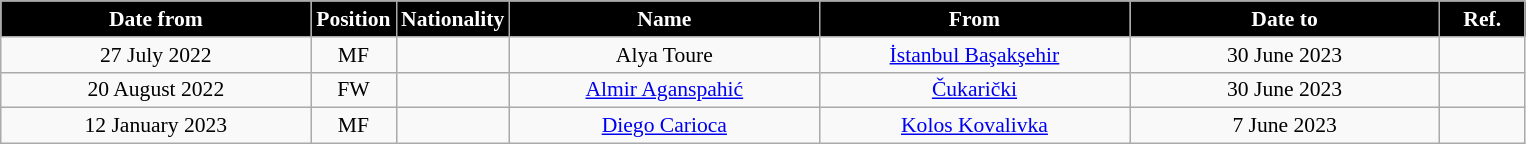<table class="wikitable" style="text-align:center; font-size:90%; ">
<tr>
<th style="background:#000000; color:#FFFFFF; width:200px;">Date from</th>
<th style="background:#000000; color:#FFFFFF; width:50px;">Position</th>
<th style="background:#000000; color:#FFFFFF; width:50px;">Nationality</th>
<th style="background:#000000; color:#FFFFFF; width:200px;">Name</th>
<th style="background:#000000; color:#FFFFFF; width:200px;">From</th>
<th style="background:#000000; color:#FFFFFF; width:200px;">Date to</th>
<th style="background:#000000; color:#FFFFFF; width:50px;">Ref.</th>
</tr>
<tr>
<td>27 July 2022</td>
<td>MF</td>
<td></td>
<td>Alya Toure</td>
<td><a href='#'>İstanbul Başakşehir</a></td>
<td>30 June 2023</td>
<td></td>
</tr>
<tr>
<td>20 August 2022</td>
<td>FW</td>
<td></td>
<td><a href='#'>Almir Aganspahić</a></td>
<td><a href='#'>Čukarički</a></td>
<td>30 June 2023</td>
<td></td>
</tr>
<tr>
<td>12 January 2023</td>
<td>MF</td>
<td></td>
<td><a href='#'>Diego Carioca</a></td>
<td><a href='#'>Kolos Kovalivka</a></td>
<td>7 June 2023</td>
<td></td>
</tr>
</table>
